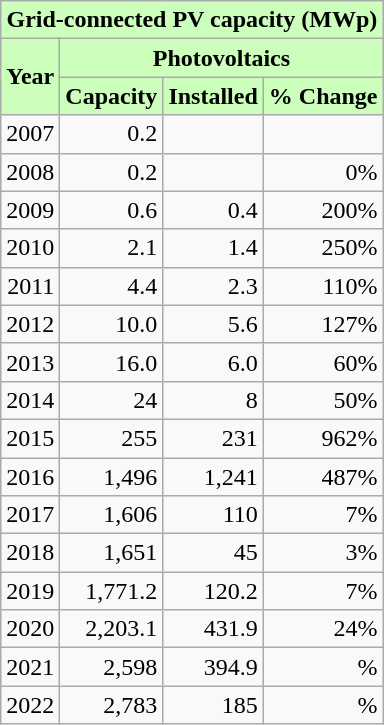<table class="wikitable" style="text-align:right;">
<tr>
<th colspan=4 style="background-color: #cfb;">Grid-connected PV capacity (MWp)</th>
</tr>
<tr>
<th rowspan=2 style="background-color: #cfb;">Year</th>
<th colspan=3 style="background-color: #cfb;">Photovoltaics</th>
</tr>
<tr>
<th style="background:#cfb;">Capacity</th>
<th style="background:#cfb;">Installed</th>
<th style="background:#cfb;">% Change</th>
</tr>
<tr>
<td>2007</td>
<td>0.2</td>
<td></td>
<td></td>
</tr>
<tr>
<td>2008</td>
<td>0.2</td>
<td></td>
<td>0%</td>
</tr>
<tr>
<td>2009</td>
<td>0.6</td>
<td>0.4</td>
<td>200%</td>
</tr>
<tr>
<td>2010</td>
<td>2.1</td>
<td>1.4</td>
<td>250%</td>
</tr>
<tr>
<td>2011</td>
<td>4.4</td>
<td>2.3</td>
<td>110%</td>
</tr>
<tr>
<td>2012</td>
<td>10.0</td>
<td>5.6</td>
<td>127%</td>
</tr>
<tr>
<td>2013</td>
<td>16.0</td>
<td>6.0</td>
<td>60%</td>
</tr>
<tr>
<td>2014</td>
<td>24</td>
<td>8</td>
<td>50%</td>
</tr>
<tr>
<td>2015</td>
<td>255</td>
<td>231</td>
<td>962%</td>
</tr>
<tr>
<td>2016</td>
<td>1,496</td>
<td>1,241</td>
<td>487%</td>
</tr>
<tr>
<td>2017</td>
<td>1,606</td>
<td>110</td>
<td>7%</td>
</tr>
<tr>
<td>2018</td>
<td>1,651</td>
<td>45</td>
<td>3%</td>
</tr>
<tr>
<td>2019</td>
<td>1,771.2</td>
<td>120.2</td>
<td>7%</td>
</tr>
<tr>
<td>2020</td>
<td>2,203.1</td>
<td>431.9</td>
<td>24%</td>
</tr>
<tr>
<td>2021</td>
<td>2,598</td>
<td>394.9</td>
<td>%</td>
</tr>
<tr>
<td>2022</td>
<td>2,783</td>
<td>185</td>
<td>%</td>
</tr>
</table>
